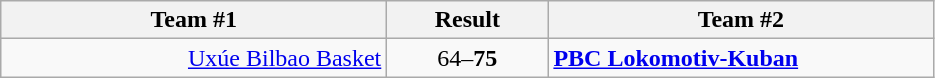<table class=wikitable style="text-align:center">
<tr>
<th width=250>Team #1</th>
<th width=100>Result</th>
<th width=250>Team #2</th>
</tr>
<tr>
<td align=right><a href='#'>Uxúe Bilbao Basket</a> </td>
<td>64–<strong>75</strong></td>
<td align=left> <strong><a href='#'>PBC Lokomotiv-Kuban</a></strong></td>
</tr>
</table>
